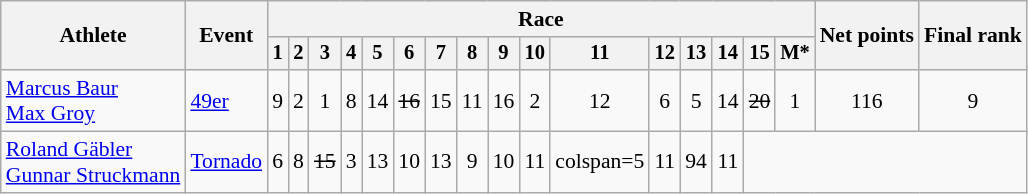<table class="wikitable" style="font-size:90%">
<tr>
<th rowspan=2>Athlete</th>
<th rowspan=2>Event</th>
<th colspan=16>Race</th>
<th rowspan=2>Net points</th>
<th rowspan=2>Final rank</th>
</tr>
<tr style="font-size:95%">
<th>1</th>
<th>2</th>
<th>3</th>
<th>4</th>
<th>5</th>
<th>6</th>
<th>7</th>
<th>8</th>
<th>9</th>
<th>10</th>
<th>11</th>
<th>12</th>
<th>13</th>
<th>14</th>
<th>15</th>
<th>M*</th>
</tr>
<tr align=center>
<td align=left><a href='#'>Marcus Baur</a><br><a href='#'>Max Groy</a></td>
<td align=left><a href='#'>49er</a></td>
<td>9</td>
<td>2</td>
<td>1</td>
<td>8</td>
<td>14</td>
<td><s>16</s></td>
<td>15</td>
<td>11</td>
<td>16</td>
<td>2</td>
<td>12</td>
<td>6</td>
<td>5</td>
<td>14</td>
<td><s>20</s></td>
<td>1</td>
<td>116</td>
<td>9</td>
</tr>
<tr align=center>
<td align=left><a href='#'>Roland Gäbler</a><br><a href='#'>Gunnar Struckmann</a></td>
<td align=left><a href='#'>Tornado</a></td>
<td>6</td>
<td>8</td>
<td><s>15</s></td>
<td>3</td>
<td>13</td>
<td>10</td>
<td>13</td>
<td>9</td>
<td>10</td>
<td>11</td>
<td>colspan=5 </td>
<td>11</td>
<td>94</td>
<td>11</td>
</tr>
</table>
